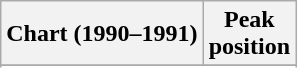<table class="wikitable sortable plainrowheaders" style="text-align:center">
<tr>
<th scope="col">Chart (1990–1991)</th>
<th scope="col">Peak<br>position</th>
</tr>
<tr>
</tr>
<tr>
</tr>
<tr>
</tr>
</table>
